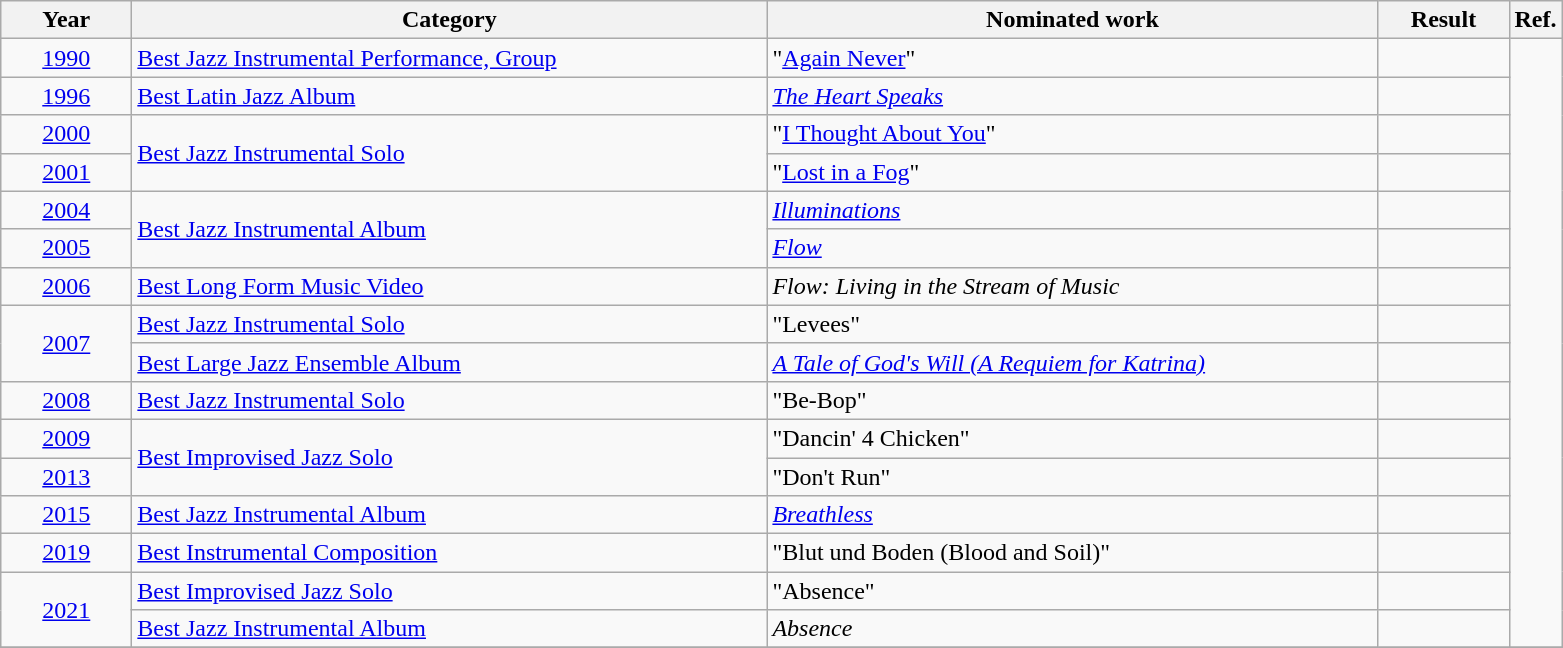<table class=wikitable>
<tr>
<th scope="col" style="width:5em;">Year</th>
<th scope="col" style="width:26em;">Category</th>
<th scope="col" style="width:25em;">Nominated work</th>
<th scope="col" style="width:5em;">Result</th>
<th>Ref.</th>
</tr>
<tr>
<td style="text-align:center;"><a href='#'>1990</a></td>
<td><a href='#'>Best Jazz Instrumental Performance, Group</a></td>
<td>"<a href='#'>Again Never</a>"</td>
<td></td>
<td rowspan="16" align="center"></td>
</tr>
<tr>
<td style="text-align:center;"><a href='#'>1996</a></td>
<td><a href='#'>Best Latin Jazz Album</a></td>
<td><em><a href='#'>The Heart Speaks</a></em></td>
<td></td>
</tr>
<tr>
<td style="text-align:center;"><a href='#'>2000</a></td>
<td rowspan="2"><a href='#'>Best Jazz Instrumental Solo</a></td>
<td>"<a href='#'>I Thought About You</a>"</td>
<td></td>
</tr>
<tr>
<td style="text-align:center;"><a href='#'>2001</a></td>
<td>"<a href='#'>Lost in a Fog</a>"</td>
<td></td>
</tr>
<tr>
<td style="text-align:center;"><a href='#'>2004</a></td>
<td rowspan="2"><a href='#'>Best Jazz Instrumental Album</a></td>
<td><em><a href='#'>Illuminations</a></em></td>
<td></td>
</tr>
<tr>
<td style="text-align:center;"><a href='#'>2005</a></td>
<td><em><a href='#'>Flow</a></em></td>
<td></td>
</tr>
<tr>
<td style="text-align:center;"><a href='#'>2006</a></td>
<td><a href='#'>Best Long Form Music Video</a></td>
<td><em>Flow: Living in the Stream of Music</em></td>
<td></td>
</tr>
<tr>
<td style="text-align:center;", rowspan="2"><a href='#'>2007</a></td>
<td><a href='#'>Best Jazz Instrumental Solo</a></td>
<td>"Levees"</td>
<td></td>
</tr>
<tr>
<td><a href='#'>Best Large Jazz Ensemble Album</a></td>
<td><em><a href='#'>A Tale of God's Will (A Requiem for Katrina)</a></em></td>
<td></td>
</tr>
<tr>
<td style="text-align:center;"><a href='#'>2008</a></td>
<td><a href='#'>Best Jazz Instrumental Solo</a></td>
<td>"Be-Bop"</td>
<td></td>
</tr>
<tr>
<td style="text-align:center;"><a href='#'>2009</a></td>
<td rowspan="2"><a href='#'>Best Improvised Jazz Solo</a></td>
<td>"Dancin' 4 Chicken"</td>
<td></td>
</tr>
<tr>
<td style="text-align:center;"><a href='#'>2013</a></td>
<td>"Don't Run"</td>
<td></td>
</tr>
<tr>
<td style="text-align:center;"><a href='#'>2015</a></td>
<td><a href='#'>Best Jazz Instrumental Album</a></td>
<td><em><a href='#'>Breathless</a></em></td>
<td></td>
</tr>
<tr>
<td style="text-align:center;"><a href='#'>2019</a></td>
<td><a href='#'>Best Instrumental Composition</a></td>
<td>"Blut und Boden (Blood and Soil)"</td>
<td></td>
</tr>
<tr>
<td style="text-align:center;", rowspan="2"><a href='#'>2021</a></td>
<td><a href='#'>Best Improvised Jazz Solo</a></td>
<td>"Absence"</td>
<td></td>
</tr>
<tr>
<td><a href='#'>Best Jazz Instrumental Album</a></td>
<td><em>Absence</em></td>
<td></td>
</tr>
<tr>
</tr>
</table>
